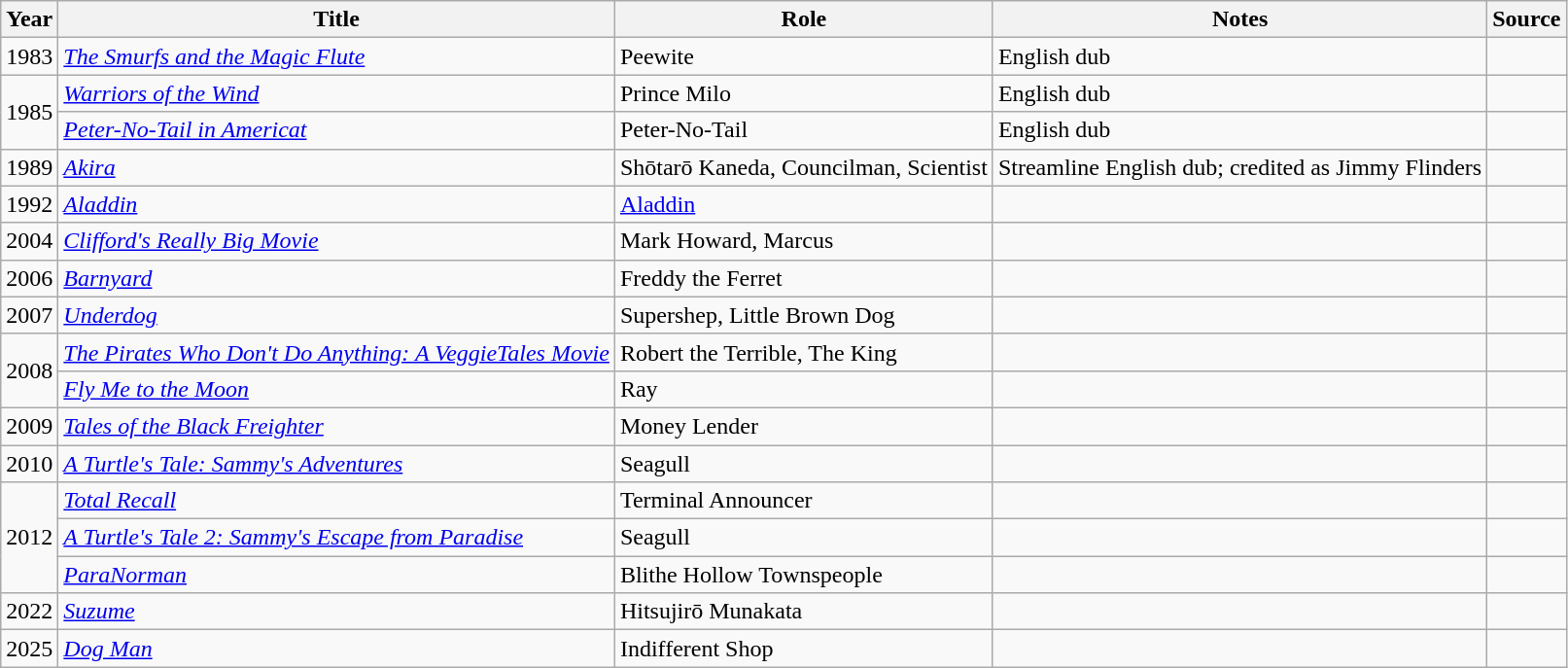<table class="wikitable">
<tr>
<th>Year</th>
<th>Title</th>
<th>Role</th>
<th>Notes</th>
<th>Source</th>
</tr>
<tr>
<td>1983</td>
<td><em><a href='#'>The Smurfs and the Magic Flute</a></em></td>
<td>Peewite</td>
<td>English dub</td>
<td></td>
</tr>
<tr>
<td rowspan=2>1985</td>
<td><em><a href='#'>Warriors of the Wind</a></em></td>
<td>Prince Milo</td>
<td>English dub</td>
<td></td>
</tr>
<tr>
<td><em><a href='#'>Peter-No-Tail in Americat</a></em></td>
<td>Peter-No-Tail</td>
<td>English dub</td>
<td></td>
</tr>
<tr>
<td>1989</td>
<td><em><a href='#'>Akira</a></em></td>
<td>Shōtarō Kaneda, Councilman, Scientist</td>
<td>Streamline English dub; credited as Jimmy Flinders</td>
<td></td>
</tr>
<tr>
<td>1992</td>
<td><em><a href='#'>Aladdin</a></em></td>
<td><a href='#'>Aladdin</a></td>
<td></td>
<td></td>
</tr>
<tr>
<td>2004</td>
<td><em><a href='#'>Clifford's Really Big Movie</a></em></td>
<td>Mark Howard, Marcus</td>
<td></td>
<td></td>
</tr>
<tr>
<td>2006</td>
<td><em><a href='#'>Barnyard</a></em></td>
<td>Freddy the Ferret</td>
<td></td>
<td></td>
</tr>
<tr>
<td>2007</td>
<td><em><a href='#'>Underdog</a></em></td>
<td>Supershep, Little Brown Dog</td>
<td></td>
<td></td>
</tr>
<tr>
<td rowspan=2>2008</td>
<td><em><a href='#'>The Pirates Who Don't Do Anything: A VeggieTales Movie</a></em></td>
<td>Robert the Terrible, The King</td>
<td></td>
<td></td>
</tr>
<tr>
<td><em><a href='#'>Fly Me to the Moon</a></em></td>
<td>Ray</td>
<td></td>
<td></td>
</tr>
<tr>
<td>2009</td>
<td><em><a href='#'>Tales of the Black Freighter</a></em></td>
<td>Money Lender</td>
<td></td>
<td></td>
</tr>
<tr>
<td>2010</td>
<td><em><a href='#'>A Turtle's Tale: Sammy's Adventures</a></em></td>
<td>Seagull</td>
<td></td>
<td></td>
</tr>
<tr>
<td rowspan=3>2012</td>
<td><em><a href='#'>Total Recall</a></em></td>
<td>Terminal Announcer</td>
<td></td>
<td></td>
</tr>
<tr>
<td><em><a href='#'>A Turtle's Tale 2: Sammy's Escape from Paradise</a></em></td>
<td>Seagull</td>
<td></td>
<td></td>
</tr>
<tr>
<td><em><a href='#'>ParaNorman</a></em></td>
<td>Blithe Hollow Townspeople</td>
<td></td>
<td></td>
</tr>
<tr>
<td>2022</td>
<td><em><a href='#'>Suzume</a></em></td>
<td>Hitsujirō Munakata</td>
<td></td>
<td></td>
</tr>
<tr>
<td>2025</td>
<td><em><a href='#'>Dog Man</a></em></td>
<td>Indifferent Shop</td>
<td></td>
<td></td>
</tr>
</table>
